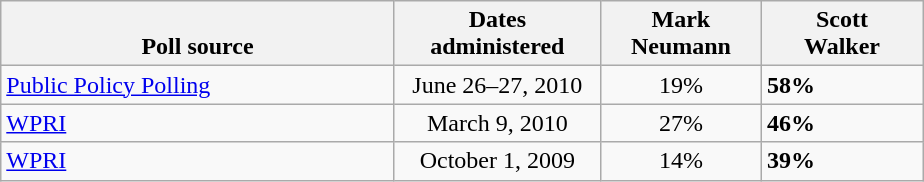<table class="wikitable">
<tr valign=bottom>
<th style="width:255px;">Poll source</th>
<th style="width:130px;">Dates administered</th>
<th style="width:100px;">Mark<br>Neumann</th>
<th style="width:100px;">Scott<br>Walker</th>
</tr>
<tr>
<td><a href='#'>Public Policy Polling</a></td>
<td align=center>June 26–27, 2010</td>
<td align=center>19%</td>
<td><strong>58%</strong></td>
</tr>
<tr>
<td><a href='#'>WPRI</a></td>
<td align=center>March 9, 2010</td>
<td align=center>27%</td>
<td><strong>46%</strong></td>
</tr>
<tr>
<td><a href='#'>WPRI</a></td>
<td align=center>October 1, 2009</td>
<td align=center>14%</td>
<td><strong>39%</strong></td>
</tr>
</table>
